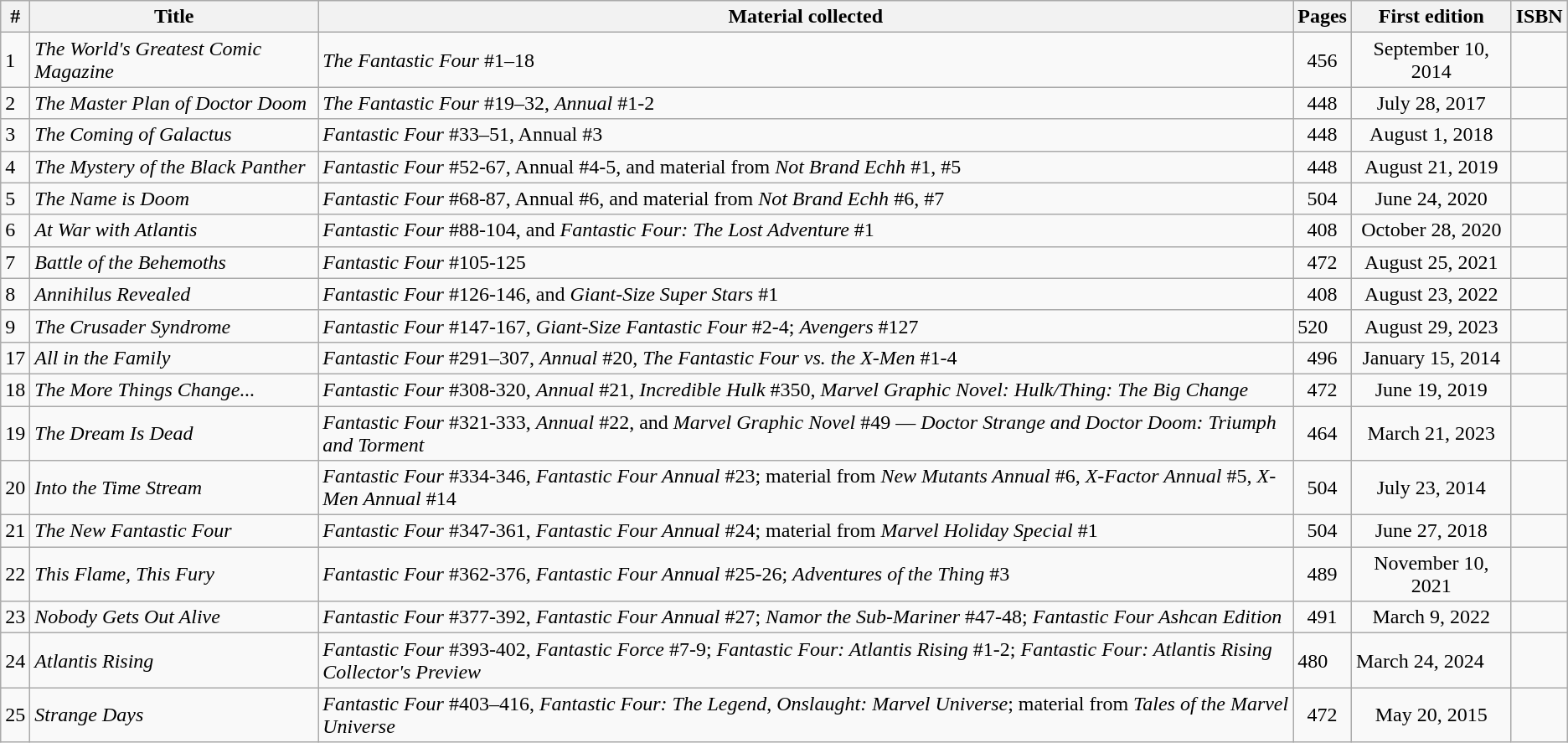<table class="wikitable">
<tr>
<th>#</th>
<th>Title</th>
<th>Material collected</th>
<th>Pages</th>
<th>First edition</th>
<th>ISBN</th>
</tr>
<tr>
<td>1</td>
<td><em>The World's Greatest Comic Magazine</em></td>
<td><em>The Fantastic Four</em> #1–18</td>
<td align="center">456</td>
<td align="center">September 10, 2014</td>
<td></td>
</tr>
<tr>
<td>2</td>
<td><em>The Master Plan of Doctor Doom</em></td>
<td><em>The Fantastic Four</em> #19–32, <em>Annual</em> #1-2</td>
<td align="center">448</td>
<td align="center">July 28, 2017</td>
<td></td>
</tr>
<tr>
<td>3</td>
<td><em>The Coming of Galactus</em></td>
<td><em>Fantastic Four</em> #33–51, Annual #3</td>
<td align="center">448</td>
<td align="center">August 1, 2018</td>
<td></td>
</tr>
<tr>
<td>4</td>
<td><em>The Mystery of the Black Panther</em></td>
<td><em>Fantastic Four</em> #52-67, Annual #4-5, and material from <em>Not Brand Echh</em> #1, #5</td>
<td align="center">448</td>
<td align="center">August 21, 2019</td>
<td></td>
</tr>
<tr>
<td>5</td>
<td><em>The Name is Doom</em></td>
<td><em>Fantastic Four</em> #68-87, Annual #6, and material from <em>Not Brand Echh</em> #6, #7</td>
<td align="center">504</td>
<td align="center">June 24, 2020</td>
<td></td>
</tr>
<tr>
<td>6</td>
<td><em>At War with Atlantis</em></td>
<td><em>Fantastic Four</em> #88-104, and <em>Fantastic Four: The Lost Adventure</em> #1</td>
<td align="center">408</td>
<td align="center">October 28, 2020</td>
<td></td>
</tr>
<tr>
<td>7</td>
<td><em>Battle of the Behemoths</em></td>
<td><em>Fantastic Four</em> #105-125</td>
<td align="center">472</td>
<td align="center">August 25, 2021</td>
<td></td>
</tr>
<tr>
<td>8</td>
<td><em>Annihilus Revealed</em></td>
<td><em>Fantastic Four</em> #126-146, and <em>Giant-Size Super Stars</em> #1</td>
<td align="center">408</td>
<td align="center">August 23, 2022</td>
<td></td>
</tr>
<tr>
<td>9</td>
<td><em>The Crusader Syndrome</em></td>
<td><em>Fantastic Four</em> #147-167, <em>Giant-Size Fantastic Four</em> #2-4; <em>Avengers</em> #127</td>
<td>520</td>
<td align="center">August 29, 2023</td>
<td></td>
</tr>
<tr>
<td>17</td>
<td><em>All in the Family</em></td>
<td><em>Fantastic Four</em> #291–307, <em>Annual</em> #20, <em>The Fantastic Four vs. the X-Men</em> #1-4</td>
<td align="center">496</td>
<td align="center">January 15, 2014</td>
<td></td>
</tr>
<tr>
<td>18</td>
<td><em>The More Things Change...</em></td>
<td><em>Fantastic Four</em> #308-320, <em>Annual</em> #21, <em>Incredible Hulk</em> #350, <em>Marvel Graphic Novel: Hulk/Thing: The Big Change</em></td>
<td align="center">472</td>
<td align="center">June 19, 2019</td>
<td></td>
</tr>
<tr>
<td>19</td>
<td><em>The Dream Is Dead</em></td>
<td><em>Fantastic Four</em> #321-333, <em>Annual</em> #22, and <em>Marvel Graphic Novel</em> #49 — <em>Doctor Strange and Doctor Doom: Triumph and Torment</em></td>
<td align="center">464</td>
<td align="center">March 21, 2023</td>
<td></td>
</tr>
<tr>
<td>20</td>
<td><em>Into the Time Stream</em></td>
<td><em>Fantastic Four</em> #334-346, <em>Fantastic Four Annual</em> #23; material from <em>New Mutants Annual</em> #6, <em>X-Factor Annual</em> #5, <em>X-Men Annual</em> #14</td>
<td align="center">504</td>
<td align="center">July 23, 2014</td>
<td></td>
</tr>
<tr>
<td>21</td>
<td><em>The New Fantastic Four</em></td>
<td><em>Fantastic Four</em> #347-361, <em>Fantastic Four Annual</em> #24; material from <em>Marvel Holiday Special</em> #1</td>
<td align="center">504</td>
<td align="center">June 27, 2018</td>
<td></td>
</tr>
<tr>
<td>22</td>
<td><em>This Flame, This Fury</em></td>
<td><em>Fantastic Four</em> #362-376, <em>Fantastic Four Annual</em> #25-26; <em>Adventures of the Thing</em> #3</td>
<td align="center">489</td>
<td align="center">November 10, 2021</td>
<td></td>
</tr>
<tr>
<td>23</td>
<td><em>Nobody Gets Out Alive</em></td>
<td><em>Fantastic Four</em> #377-392, <em>Fantastic Four Annual</em> #27; <em>Namor the Sub-Mariner</em> #47-48; <em>Fantastic Four Ashcan Edition</em></td>
<td align="center">491</td>
<td align="center">March 9, 2022</td>
<td></td>
</tr>
<tr>
<td>24</td>
<td><em>Atlantis Rising</em></td>
<td><em>Fantastic Four</em> #393-402, <em>Fantastic Force</em> #7-9; <em>Fantastic Four: Atlantis Rising</em> #1-2; <em>Fantastic Four: Atlantis Rising Collector's Preview</em></td>
<td>480</td>
<td>March 24, 2024</td>
<td></td>
</tr>
<tr>
<td>25</td>
<td><em>Strange Days</em></td>
<td><em>Fantastic Four</em> #403–416, <em>Fantastic Four: The Legend</em>, <em>Onslaught: Marvel Universe</em>; material from <em>Tales of the Marvel Universe</em></td>
<td align="center">472</td>
<td align="center">May 20, 2015</td>
<td></td>
</tr>
</table>
